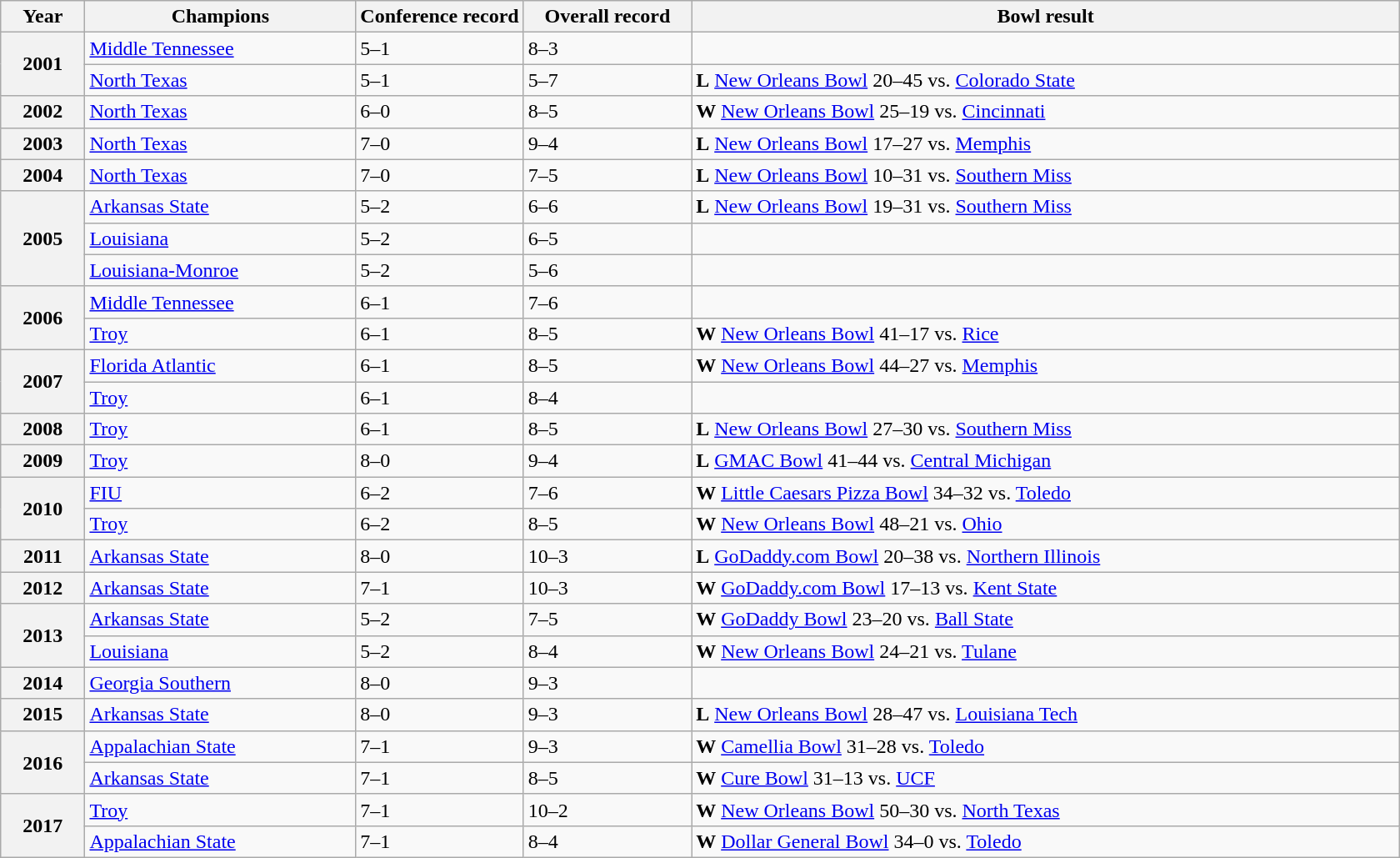<table class="wikitable">
<tr>
<th>Year</th>
<th>Champions</th>
<th style="width:12%;">Conference record</th>
<th style="width:12%;">Overall record</th>
<th>Bowl result</th>
</tr>
<tr align="left">
<th rowspan=2>2001</th>
<td><a href='#'>Middle Tennessee</a></td>
<td>5–1</td>
<td>8–3</td>
<td></td>
</tr>
<tr>
<td><a href='#'>North Texas</a></td>
<td>5–1</td>
<td>5–7</td>
<td><strong>L</strong> <a href='#'>New Orleans Bowl</a> 20–45 vs. <a href='#'>Colorado State</a></td>
</tr>
<tr>
<th>2002</th>
<td><a href='#'>North Texas</a></td>
<td>6–0</td>
<td>8–5</td>
<td><strong>W</strong> <a href='#'>New Orleans Bowl</a> 25–19 vs. <a href='#'>Cincinnati</a></td>
</tr>
<tr>
<th>2003</th>
<td><a href='#'>North Texas</a></td>
<td>7–0</td>
<td>9–4</td>
<td><strong>L</strong> <a href='#'>New Orleans Bowl</a> 17–27 vs. <a href='#'>Memphis</a></td>
</tr>
<tr>
<th>2004</th>
<td><a href='#'>North Texas</a></td>
<td>7–0</td>
<td>7–5</td>
<td><strong>L</strong> <a href='#'>New Orleans Bowl</a> 10–31 vs. <a href='#'>Southern Miss</a></td>
</tr>
<tr>
<th rowspan=3>2005</th>
<td><a href='#'>Arkansas State</a></td>
<td>5–2</td>
<td>6–6</td>
<td><strong>L</strong> <a href='#'>New Orleans Bowl</a> 19–31 vs. <a href='#'>Southern Miss</a></td>
</tr>
<tr>
<td><a href='#'>Louisiana</a></td>
<td>5–2</td>
<td>6–5</td>
<td></td>
</tr>
<tr>
<td><a href='#'>Louisiana-Monroe</a></td>
<td>5–2</td>
<td>5–6</td>
<td></td>
</tr>
<tr>
<th rowspan=2>2006</th>
<td><a href='#'>Middle Tennessee</a></td>
<td>6–1</td>
<td>7–6</td>
<td></td>
</tr>
<tr>
<td><a href='#'>Troy</a></td>
<td>6–1</td>
<td>8–5</td>
<td><strong>W</strong> <a href='#'>New Orleans Bowl</a> 41–17 vs. <a href='#'>Rice</a></td>
</tr>
<tr>
<th rowspan=2>2007</th>
<td><a href='#'>Florida Atlantic</a></td>
<td>6–1</td>
<td>8–5</td>
<td><strong>W</strong> <a href='#'>New Orleans Bowl</a> 44–27 vs. <a href='#'>Memphis</a></td>
</tr>
<tr>
<td><a href='#'>Troy</a></td>
<td>6–1</td>
<td>8–4</td>
<td></td>
</tr>
<tr>
<th>2008</th>
<td><a href='#'>Troy</a></td>
<td>6–1</td>
<td>8–5</td>
<td><strong>L</strong> <a href='#'>New Orleans Bowl</a> 27–30 vs. <a href='#'>Southern Miss</a></td>
</tr>
<tr>
<th>2009</th>
<td><a href='#'>Troy</a></td>
<td>8–0</td>
<td>9–4</td>
<td><strong>L</strong> <a href='#'>GMAC Bowl</a> 41–44 vs. <a href='#'>Central Michigan</a></td>
</tr>
<tr>
<th rowspan=2>2010</th>
<td><a href='#'>FIU</a></td>
<td>6–2</td>
<td>7–6</td>
<td><strong>W</strong> <a href='#'>Little Caesars Pizza Bowl</a> 34–32 vs. <a href='#'>Toledo</a></td>
</tr>
<tr>
<td><a href='#'>Troy</a></td>
<td>6–2</td>
<td>8–5</td>
<td><strong>W</strong> <a href='#'>New Orleans Bowl</a> 48–21 vs. <a href='#'>Ohio</a></td>
</tr>
<tr>
<th>2011</th>
<td><a href='#'>Arkansas State</a></td>
<td>8–0</td>
<td>10–3</td>
<td><strong>L</strong> <a href='#'>GoDaddy.com Bowl</a> 20–38 vs. <a href='#'>Northern Illinois</a></td>
</tr>
<tr>
<th>2012</th>
<td><a href='#'>Arkansas State</a></td>
<td>7–1</td>
<td>10–3</td>
<td><strong>W</strong> <a href='#'>GoDaddy.com Bowl</a> 17–13 vs. <a href='#'>Kent State</a></td>
</tr>
<tr>
<th rowspan=2>2013</th>
<td><a href='#'>Arkansas State</a></td>
<td>5–2</td>
<td>7–5</td>
<td><strong>W</strong> <a href='#'>GoDaddy Bowl</a> 23–20 vs. <a href='#'>Ball State</a></td>
</tr>
<tr>
<td><a href='#'>Louisiana</a></td>
<td>5–2</td>
<td>8–4</td>
<td><strong>W</strong> <a href='#'>New Orleans Bowl</a> 24–21 vs. <a href='#'>Tulane</a></td>
</tr>
<tr>
<th>2014</th>
<td><a href='#'>Georgia Southern</a></td>
<td>8–0</td>
<td>9–3</td>
<td></td>
</tr>
<tr>
<th>2015</th>
<td><a href='#'>Arkansas State</a></td>
<td>8–0</td>
<td>9–3</td>
<td><strong>L</strong> <a href='#'>New Orleans Bowl</a> 28–47 vs. <a href='#'>Louisiana Tech</a></td>
</tr>
<tr>
<th rowspan=2>2016</th>
<td><a href='#'>Appalachian State</a></td>
<td>7–1</td>
<td>9–3</td>
<td><strong>W</strong> <a href='#'>Camellia Bowl</a> 31–28 vs. <a href='#'>Toledo</a></td>
</tr>
<tr>
<td><a href='#'>Arkansas State</a></td>
<td>7–1</td>
<td>8–5</td>
<td><strong>W</strong> <a href='#'>Cure Bowl</a> 31–13 vs. <a href='#'>UCF</a></td>
</tr>
<tr>
<th rowspan=2>2017</th>
<td><a href='#'>Troy</a></td>
<td>7–1</td>
<td>10–2</td>
<td><strong>W</strong> <a href='#'>New Orleans Bowl</a> 50–30 vs. <a href='#'>North Texas</a></td>
</tr>
<tr>
<td><a href='#'>Appalachian State</a></td>
<td>7–1</td>
<td>8–4</td>
<td><strong>W</strong> <a href='#'>Dollar General Bowl</a> 34–0 vs. <a href='#'>Toledo</a></td>
</tr>
</table>
